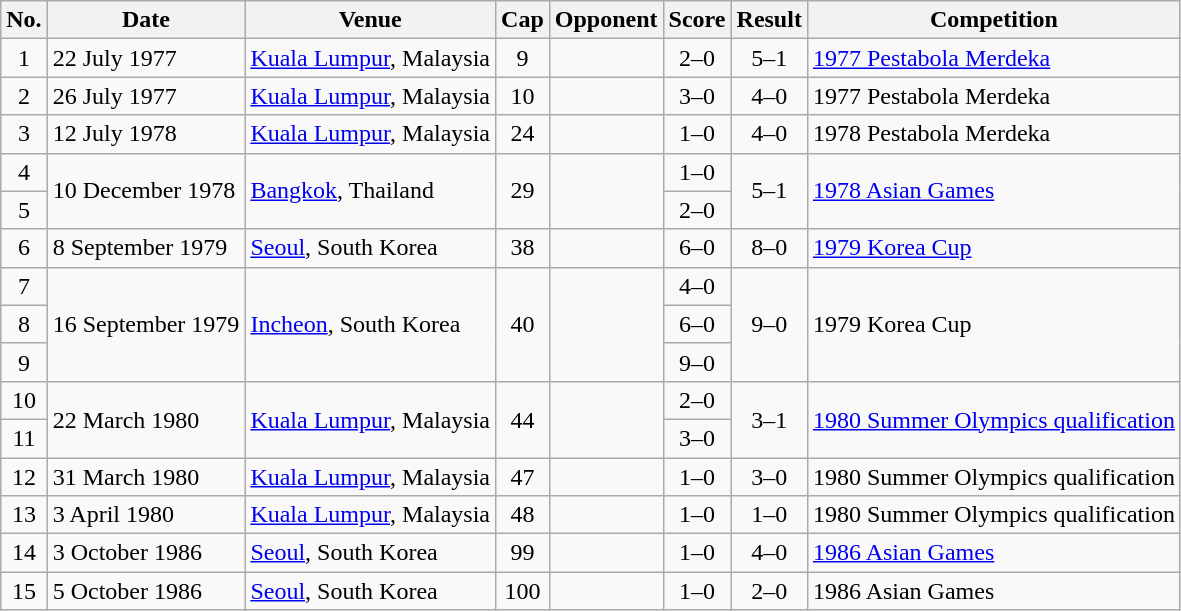<table class="wikitable sortable">
<tr>
<th>No.</th>
<th>Date</th>
<th>Venue</th>
<th>Cap</th>
<th>Opponent</th>
<th>Score</th>
<th>Result</th>
<th>Competition</th>
</tr>
<tr>
<td align="center">1</td>
<td>22 July 1977</td>
<td><a href='#'>Kuala Lumpur</a>, Malaysia</td>
<td align="center">9</td>
<td></td>
<td align="center">2–0</td>
<td align="center">5–1</td>
<td><a href='#'>1977 Pestabola Merdeka</a></td>
</tr>
<tr>
<td align="center">2</td>
<td>26 July 1977</td>
<td><a href='#'>Kuala Lumpur</a>, Malaysia</td>
<td align="center">10</td>
<td></td>
<td align="center">3–0</td>
<td align="center">4–0</td>
<td>1977 Pestabola Merdeka</td>
</tr>
<tr>
<td align="center">3</td>
<td>12 July 1978</td>
<td><a href='#'>Kuala Lumpur</a>, Malaysia</td>
<td align="center">24</td>
<td></td>
<td align="center">1–0</td>
<td align="center">4–0</td>
<td>1978 Pestabola Merdeka</td>
</tr>
<tr>
<td align="center">4</td>
<td rowspan="2">10 December 1978</td>
<td rowspan="2"><a href='#'>Bangkok</a>, Thailand</td>
<td align="center" rowspan="2">29</td>
<td rowspan="2"></td>
<td align="center">1–0</td>
<td align="center" rowspan="2">5–1</td>
<td rowspan="2"><a href='#'>1978 Asian Games</a></td>
</tr>
<tr>
<td align="center">5</td>
<td align="center">2–0</td>
</tr>
<tr>
<td align="center">6</td>
<td>8 September 1979</td>
<td><a href='#'>Seoul</a>, South Korea</td>
<td align="center">38</td>
<td></td>
<td align="center">6–0</td>
<td align="center">8–0</td>
<td><a href='#'>1979 Korea Cup</a></td>
</tr>
<tr>
<td align="center">7</td>
<td rowspan="3">16 September 1979</td>
<td rowspan="3"><a href='#'>Incheon</a>, South Korea</td>
<td align="center" rowspan="3">40</td>
<td rowspan="3"></td>
<td align="center">4–0</td>
<td align="center" rowspan="3">9–0</td>
<td rowspan="3">1979 Korea Cup</td>
</tr>
<tr>
<td align="center">8</td>
<td align="center">6–0</td>
</tr>
<tr>
<td align="center">9</td>
<td align="center">9–0</td>
</tr>
<tr>
<td align="center">10</td>
<td rowspan="2">22 March 1980</td>
<td rowspan="2"><a href='#'>Kuala Lumpur</a>, Malaysia</td>
<td align="center" rowspan="2">44</td>
<td rowspan="2"></td>
<td align="center">2–0</td>
<td align="center" rowspan="2">3–1</td>
<td rowspan="2"><a href='#'>1980 Summer Olympics qualification</a></td>
</tr>
<tr>
<td align="center">11</td>
<td align="center">3–0</td>
</tr>
<tr>
<td align="center">12</td>
<td>31 March 1980</td>
<td><a href='#'>Kuala Lumpur</a>, Malaysia</td>
<td align="center">47</td>
<td></td>
<td align="center">1–0</td>
<td align="center">3–0</td>
<td>1980 Summer Olympics qualification</td>
</tr>
<tr>
<td align="center">13</td>
<td>3 April 1980</td>
<td><a href='#'>Kuala Lumpur</a>, Malaysia</td>
<td align="center">48</td>
<td></td>
<td align="center">1–0</td>
<td align="center">1–0</td>
<td>1980 Summer Olympics qualification</td>
</tr>
<tr>
<td align="center">14</td>
<td>3 October 1986</td>
<td><a href='#'>Seoul</a>, South Korea</td>
<td align="center">99</td>
<td></td>
<td align="center">1–0</td>
<td align="center">4–0</td>
<td><a href='#'>1986 Asian Games</a></td>
</tr>
<tr>
<td align="center">15</td>
<td>5 October 1986</td>
<td><a href='#'>Seoul</a>, South Korea</td>
<td align="center">100</td>
<td></td>
<td align="center">1–0</td>
<td align="center">2–0</td>
<td>1986 Asian Games</td>
</tr>
</table>
